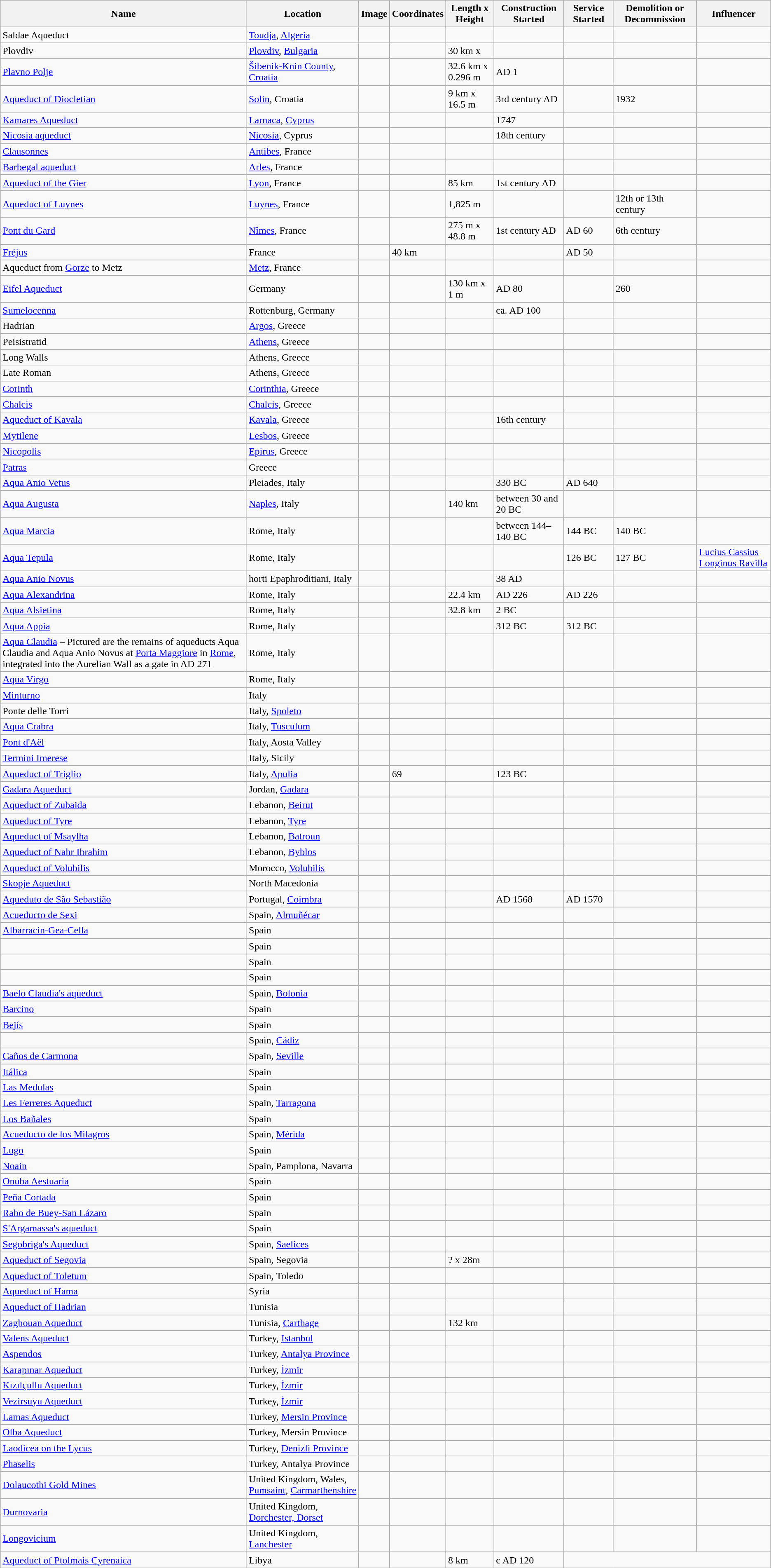<table class="wikitable sortable">
<tr>
<th>Name</th>
<th>Location</th>
<th class="unsortable">Image</th>
<th>Coordinates</th>
<th>Length x Height</th>
<th data-sort-type="number">Construction Started</th>
<th data-sort-type="number">Service Started</th>
<th data-sort-type="number">Demolition or Decommission</th>
<th>Influencer</th>
</tr>
<tr>
<td>Saldae Aqueduct</td>
<td><a href='#'>Toudja</a>, <a href='#'>Algeria</a></td>
<td></td>
<td></td>
<td></td>
<td></td>
<td></td>
<td></td>
<td></td>
</tr>
<tr>
</tr>
<tr>
<td>Plovdiv</td>
<td><a href='#'>Plovdiv</a>, <a href='#'>Bulgaria</a></td>
<td></td>
<td></td>
<td>30 km x</td>
<td></td>
<td></td>
<td></td>
<td></td>
</tr>
<tr>
<td><a href='#'>Plavno Polje</a></td>
<td><a href='#'>Šibenik-Knin County</a>, <a href='#'>Croatia</a></td>
<td></td>
<td></td>
<td>32.6 km x 0.296 m</td>
<td data-sort-value="1">AD 1</td>
<td></td>
<td></td>
<td></td>
</tr>
<tr>
<td><a href='#'>Aqueduct of Diocletian</a></td>
<td><a href='#'>Solin</a>, Croatia</td>
<td></td>
<td></td>
<td>9 km x 16.5 m</td>
<td>3rd century AD</td>
<td></td>
<td>1932</td>
<td></td>
</tr>
<tr>
<td><a href='#'>Kamares Aqueduct</a></td>
<td><a href='#'>Larnaca</a>, <a href='#'>Cyprus</a></td>
<td></td>
<td></td>
<td></td>
<td>1747</td>
<td></td>
<td></td>
<td></td>
</tr>
<tr>
<td><a href='#'>Nicosia aqueduct</a></td>
<td><a href='#'>Nicosia</a>, Cyprus</td>
<td></td>
<td></td>
<td></td>
<td>18th century</td>
<td></td>
<td></td>
<td></td>
</tr>
<tr>
<td><a href='#'>Clausonnes</a></td>
<td><a href='#'>Antibes</a>, France</td>
<td></td>
<td></td>
<td></td>
<td></td>
<td></td>
<td></td>
<td></td>
</tr>
<tr>
<td><a href='#'>Barbegal aqueduct</a></td>
<td><a href='#'>Arles</a>, France</td>
<td></td>
<td></td>
<td></td>
<td></td>
<td></td>
<td></td>
<td></td>
</tr>
<tr>
<td><a href='#'>Aqueduct of the Gier</a></td>
<td><a href='#'>Lyon</a>, France</td>
<td></td>
<td></td>
<td>85 km</td>
<td>1st century AD</td>
<td></td>
<td></td>
<td></td>
</tr>
<tr>
<td><a href='#'>Aqueduct of Luynes</a></td>
<td><a href='#'>Luynes</a>, France</td>
<td></td>
<td></td>
<td>1,825 m</td>
<td></td>
<td></td>
<td>12th or 13th century</td>
<td></td>
</tr>
<tr>
<td><a href='#'>Pont du Gard</a></td>
<td><a href='#'>Nîmes</a>, France</td>
<td></td>
<td></td>
<td>275 m x 48.8 m</td>
<td>1st century AD</td>
<td data-sort-value="60">AD 60</td>
<td>6th century</td>
<td></td>
</tr>
<tr>
<td><a href='#'>Fréjus</a></td>
<td>France</td>
<td></td>
<td>40 km</td>
<td></td>
<td></td>
<td data-sort-value="50">AD 50</td>
<td></td>
<td></td>
</tr>
<tr>
<td>Aqueduct from <a href='#'>Gorze</a> to Metz</td>
<td><a href='#'>Metz</a>, France</td>
<td></td>
<td></td>
<td></td>
<td></td>
<td></td>
<td></td>
<td></td>
</tr>
<tr>
<td><a href='#'>Eifel Aqueduct</a></td>
<td>Germany</td>
<td></td>
<td></td>
<td>130 km x 1 m</td>
<td>AD 80</td>
<td></td>
<td>260</td>
<td></td>
</tr>
<tr>
<td><a href='#'>Sumelocenna</a></td>
<td>Rottenburg, Germany</td>
<td></td>
<td></td>
<td></td>
<td>ca. AD 100</td>
<td></td>
<td></td>
<td></td>
</tr>
<tr>
<td>Hadrian</td>
<td><a href='#'>Argos</a>, Greece</td>
<td></td>
<td></td>
<td></td>
<td></td>
<td></td>
<td></td>
<td></td>
</tr>
<tr>
<td>Peisistratid</td>
<td><a href='#'>Athens</a>, Greece</td>
<td></td>
<td></td>
<td></td>
<td></td>
<td></td>
<td></td>
<td></td>
</tr>
<tr>
<td>Long Walls</td>
<td>Athens, Greece</td>
<td></td>
<td></td>
<td></td>
<td></td>
<td></td>
<td></td>
<td></td>
</tr>
<tr>
<td>Late Roman</td>
<td>Athens, Greece</td>
<td></td>
<td></td>
<td></td>
<td></td>
<td></td>
<td></td>
<td></td>
</tr>
<tr>
<td><a href='#'>Corinth</a></td>
<td><a href='#'>Corinthia</a>, Greece</td>
<td></td>
<td></td>
<td></td>
<td></td>
<td></td>
<td></td>
<td></td>
</tr>
<tr>
<td><a href='#'>Chalcis</a></td>
<td><a href='#'>Chalcis</a>, Greece</td>
<td></td>
<td></td>
<td></td>
<td></td>
<td></td>
<td></td>
<td></td>
</tr>
<tr>
<td><a href='#'>Aqueduct of Kavala</a></td>
<td><a href='#'>Kavala</a>, Greece</td>
<td></td>
<td></td>
<td></td>
<td>16th century</td>
<td></td>
<td></td>
<td></td>
</tr>
<tr>
<td><a href='#'>Mytilene</a></td>
<td><a href='#'>Lesbos</a>, Greece</td>
<td></td>
<td></td>
<td></td>
<td></td>
<td></td>
<td></td>
<td></td>
</tr>
<tr>
<td><a href='#'>Nicopolis</a></td>
<td><a href='#'>Epirus</a>, Greece</td>
<td></td>
<td></td>
<td></td>
<td></td>
<td></td>
<td></td>
<td></td>
</tr>
<tr>
<td><a href='#'>Patras</a></td>
<td>Greece</td>
<td></td>
<td></td>
<td></td>
<td></td>
<td></td>
<td></td>
<td></td>
</tr>
<tr>
<td><a href='#'>Aqua Anio Vetus</a></td>
<td>Pleiades, Italy</td>
<td></td>
<td></td>
<td></td>
<td data-sort-value="-330">330 BC</td>
<td data-sort-value="640">AD 640</td>
<td></td>
<td></td>
</tr>
<tr>
<td><a href='#'>Aqua Augusta</a></td>
<td><a href='#'>Naples</a>, Italy</td>
<td></td>
<td></td>
<td>140 km</td>
<td>between 30 and 20 BC</td>
<td></td>
<td></td>
<td></td>
</tr>
<tr>
<td><a href='#'>Aqua Marcia</a></td>
<td>Rome, Italy</td>
<td></td>
<td></td>
<td></td>
<td>between 144–140 BC</td>
<td data-sort-value="-144">144 BC</td>
<td data-sort-value="-140">140 BC</td>
<td></td>
</tr>
<tr>
<td><a href='#'>Aqua Tepula</a></td>
<td>Rome, Italy</td>
<td></td>
<td></td>
<td></td>
<td></td>
<td data-sort-value="-126">126 BC</td>
<td data-sort-value="-127">127 BC</td>
<td><a href='#'>Lucius Cassius Longinus Ravilla</a></td>
</tr>
<tr>
<td><a href='#'>Aqua Anio Novus</a></td>
<td>horti Epaphroditiani, Italy</td>
<td></td>
<td></td>
<td></td>
<td>38 AD</td>
<td></td>
<td></td>
<td></td>
</tr>
<tr>
<td><a href='#'>Aqua Alexandrina</a></td>
<td>Rome, Italy</td>
<td></td>
<td></td>
<td>22.4 km</td>
<td>AD 226</td>
<td data-sort-value="226">AD 226</td>
<td></td>
<td></td>
</tr>
<tr>
<td><a href='#'>Aqua Alsietina</a></td>
<td>Rome, Italy</td>
<td></td>
<td></td>
<td>32.8 km</td>
<td>2 BC</td>
<td></td>
<td></td>
<td></td>
</tr>
<tr>
<td><a href='#'>Aqua Appia</a></td>
<td>Rome, Italy</td>
<td></td>
<td></td>
<td></td>
<td>312 BC</td>
<td data-sort-value="-312">312 BC</td>
<td></td>
<td></td>
</tr>
<tr>
<td><a href='#'>Aqua Claudia</a> – Pictured are the remains of aqueducts Aqua Claudia and Aqua Anio Novus at <a href='#'>Porta Maggiore</a> in <a href='#'>Rome</a>, integrated into the Aurelian Wall as a gate in AD 271</td>
<td>Rome, Italy</td>
<td></td>
<td></td>
<td></td>
<td></td>
<td></td>
<td></td>
<td></td>
</tr>
<tr>
<td><a href='#'>Aqua Virgo</a></td>
<td>Rome, Italy</td>
<td></td>
<td></td>
<td></td>
<td></td>
<td></td>
<td></td>
<td></td>
</tr>
<tr>
<td><a href='#'>Minturno</a></td>
<td>Italy</td>
<td></td>
<td></td>
<td></td>
<td></td>
<td></td>
<td></td>
<td></td>
</tr>
<tr>
<td>Ponte delle Torri</td>
<td>Italy, <a href='#'>Spoleto</a></td>
<td></td>
<td></td>
<td></td>
<td></td>
<td></td>
<td></td>
<td></td>
</tr>
<tr>
<td><a href='#'>Aqua Crabra</a></td>
<td>Italy, <a href='#'>Tusculum</a></td>
<td></td>
<td></td>
<td></td>
<td></td>
<td></td>
<td></td>
<td></td>
</tr>
<tr>
<td><a href='#'>Pont d'Aël</a></td>
<td>Italy, Aosta Valley</td>
<td></td>
<td></td>
<td></td>
<td></td>
<td></td>
<td></td>
<td></td>
</tr>
<tr>
<td><a href='#'>Termini Imerese</a></td>
<td>Italy, Sicily</td>
<td></td>
<td></td>
<td></td>
<td></td>
<td></td>
<td></td>
<td></td>
</tr>
<tr>
<td><a href='#'>Aqueduct of Triglio</a></td>
<td>Italy, <a href='#'>Apulia</a></td>
<td></td>
<td>69<br></td>
<td></td>
<td>123 BC</td>
<td></td>
<td></td>
<td></td>
</tr>
<tr>
<td><a href='#'>Gadara Aqueduct</a></td>
<td>Jordan, <a href='#'>Gadara</a></td>
<td></td>
<td></td>
<td></td>
<td></td>
<td></td>
<td></td>
<td></td>
</tr>
<tr>
<td><a href='#'>Aqueduct of Zubaida</a></td>
<td>Lebanon, <a href='#'>Beirut</a></td>
<td></td>
<td></td>
<td></td>
<td></td>
<td></td>
<td></td>
<td></td>
</tr>
<tr>
<td><a href='#'>Aqueduct of Tyre</a></td>
<td>Lebanon, <a href='#'>Tyre</a></td>
<td></td>
<td></td>
<td></td>
<td></td>
<td></td>
<td></td>
<td></td>
</tr>
<tr>
<td><a href='#'>Aqueduct of Msaylha</a></td>
<td>Lebanon, <a href='#'>Batroun</a></td>
<td></td>
<td></td>
<td></td>
<td></td>
<td></td>
<td></td>
<td></td>
</tr>
<tr>
<td><a href='#'>Aqueduct of Nahr Ibrahim</a></td>
<td>Lebanon, <a href='#'>Byblos</a></td>
<td></td>
<td></td>
<td></td>
<td></td>
<td></td>
<td></td>
<td></td>
</tr>
<tr>
<td><a href='#'>Aqueduct of Volubilis</a></td>
<td>Morocco, <a href='#'>Volubilis</a></td>
<td></td>
<td></td>
<td></td>
<td></td>
<td></td>
<td></td>
<td></td>
</tr>
<tr>
<td><a href='#'>Skopje Aqueduct</a></td>
<td>North Macedonia</td>
<td></td>
<td></td>
<td></td>
<td></td>
<td></td>
<td></td>
<td></td>
</tr>
<tr>
<td><a href='#'>Aqueduto de São Sebastião</a></td>
<td>Portugal, <a href='#'>Coimbra</a></td>
<td></td>
<td></td>
<td></td>
<td data-sort-value="1568">AD 1568 </td>
<td data-sort-value="1570">AD 1570 </td>
<td></td>
<td></td>
</tr>
<tr>
<td><a href='#'>Acueducto de Sexi</a></td>
<td>Spain, <a href='#'>Almuñécar</a></td>
<td></td>
<td></td>
<td></td>
<td></td>
<td></td>
<td></td>
<td></td>
</tr>
<tr>
<td><a href='#'>Albarracin-Gea-Cella</a></td>
<td>Spain</td>
<td></td>
<td></td>
<td></td>
<td></td>
<td></td>
<td></td>
<td></td>
</tr>
<tr>
<td></td>
<td>Spain</td>
<td></td>
<td></td>
<td></td>
<td></td>
<td></td>
<td></td>
<td></td>
</tr>
<tr>
<td></td>
<td>Spain</td>
<td></td>
<td></td>
<td></td>
<td></td>
<td></td>
<td></td>
<td></td>
</tr>
<tr>
<td></td>
<td>Spain</td>
<td></td>
<td></td>
<td></td>
<td></td>
<td></td>
<td></td>
<td></td>
</tr>
<tr>
<td><a href='#'>Baelo Claudia's aqueduct</a></td>
<td>Spain, <a href='#'>Bolonia</a></td>
<td></td>
<td></td>
<td></td>
<td></td>
<td></td>
<td></td>
<td></td>
</tr>
<tr>
<td><a href='#'>Barcino</a></td>
<td>Spain</td>
<td></td>
<td></td>
<td></td>
<td></td>
<td></td>
<td></td>
<td></td>
</tr>
<tr>
<td><a href='#'>Bejís</a></td>
<td>Spain</td>
<td></td>
<td></td>
<td></td>
<td></td>
<td></td>
<td></td>
<td></td>
</tr>
<tr>
<td></td>
<td>Spain, <a href='#'>Cádiz</a></td>
<td></td>
<td></td>
<td></td>
<td></td>
<td></td>
<td></td>
<td></td>
</tr>
<tr>
<td><a href='#'>Caños de Carmona</a></td>
<td>Spain, <a href='#'>Seville</a></td>
<td></td>
<td></td>
<td></td>
<td></td>
<td></td>
<td></td>
<td></td>
</tr>
<tr>
<td><a href='#'>Itálica</a></td>
<td>Spain</td>
<td></td>
<td></td>
<td></td>
<td></td>
<td></td>
<td></td>
<td></td>
</tr>
<tr>
<td><a href='#'>Las Medulas</a></td>
<td>Spain</td>
<td></td>
<td></td>
<td></td>
<td></td>
<td></td>
<td></td>
<td></td>
</tr>
<tr>
<td><a href='#'>Les Ferreres Aqueduct</a></td>
<td>Spain, <a href='#'>Tarragona</a></td>
<td></td>
<td></td>
<td></td>
<td></td>
<td></td>
<td></td>
<td></td>
</tr>
<tr>
<td><a href='#'>Los Bañales</a></td>
<td>Spain</td>
<td></td>
<td></td>
<td></td>
<td></td>
<td></td>
<td></td>
<td></td>
</tr>
<tr>
<td><a href='#'>Acueducto de los Milagros</a></td>
<td>Spain, <a href='#'>Mérida</a></td>
<td></td>
<td></td>
<td></td>
<td></td>
<td></td>
<td></td>
<td></td>
</tr>
<tr>
<td><a href='#'>Lugo</a></td>
<td>Spain</td>
<td></td>
<td></td>
<td></td>
<td></td>
<td></td>
<td></td>
<td></td>
</tr>
<tr>
<td><a href='#'>Noain</a></td>
<td>Spain, Pamplona, Navarra</td>
<td></td>
<td></td>
<td></td>
<td></td>
<td></td>
<td></td>
<td></td>
</tr>
<tr>
<td><a href='#'>Onuba Aestuaria</a></td>
<td>Spain</td>
<td></td>
<td></td>
<td></td>
<td></td>
<td></td>
<td></td>
<td></td>
</tr>
<tr>
<td><a href='#'>Peña Cortada</a></td>
<td>Spain</td>
<td></td>
<td></td>
<td></td>
<td></td>
<td></td>
<td></td>
<td></td>
</tr>
<tr>
<td><a href='#'>Rabo de Buey-San Lázaro</a></td>
<td>Spain</td>
<td></td>
<td></td>
<td></td>
<td></td>
<td></td>
<td></td>
<td></td>
</tr>
<tr>
<td><a href='#'>S'Argamassa's aqueduct</a></td>
<td>Spain</td>
<td></td>
<td></td>
<td></td>
<td></td>
<td></td>
<td></td>
<td></td>
</tr>
<tr>
<td><a href='#'>Segobriga's Aqueduct</a></td>
<td>Spain, <a href='#'>Saelices</a></td>
<td></td>
<td></td>
<td></td>
<td></td>
<td></td>
<td></td>
<td></td>
</tr>
<tr>
<td><a href='#'>Aqueduct of Segovia</a></td>
<td>Spain, Segovia</td>
<td></td>
<td></td>
<td>? x 28m</td>
<td></td>
<td></td>
<td></td>
<td></td>
</tr>
<tr>
<td><a href='#'>Aqueduct of Toletum</a></td>
<td>Spain, Toledo</td>
<td></td>
<td></td>
<td></td>
<td></td>
<td></td>
<td></td>
<td></td>
</tr>
<tr>
<td><a href='#'>Aqueduct of Hama</a></td>
<td>Syria</td>
<td></td>
<td></td>
<td></td>
<td></td>
<td></td>
<td></td>
<td></td>
</tr>
<tr>
<td><a href='#'>Aqueduct of Hadrian</a></td>
<td>Tunisia</td>
<td></td>
<td></td>
<td></td>
<td></td>
<td></td>
<td></td>
<td></td>
</tr>
<tr>
<td><a href='#'>Zaghouan Aqueduct</a></td>
<td>Tunisia, <a href='#'>Carthage</a></td>
<td></td>
<td></td>
<td>132 km</td>
<td></td>
<td></td>
<td></td>
<td></td>
</tr>
<tr>
<td><a href='#'>Valens Aqueduct</a></td>
<td>Turkey, <a href='#'>Istanbul</a></td>
<td></td>
<td></td>
<td></td>
<td></td>
<td></td>
<td></td>
<td></td>
</tr>
<tr>
<td><a href='#'>Aspendos</a></td>
<td>Turkey, <a href='#'>Antalya Province</a></td>
<td></td>
<td></td>
<td></td>
<td></td>
<td></td>
<td></td>
<td></td>
</tr>
<tr>
<td><a href='#'>Karapınar Aqueduct</a></td>
<td>Turkey, <a href='#'>İzmir</a></td>
<td></td>
<td></td>
<td></td>
<td></td>
<td></td>
<td></td>
<td></td>
</tr>
<tr>
<td><a href='#'>Kızılçullu Aqueduct</a></td>
<td>Turkey, <a href='#'>İzmir</a></td>
<td></td>
<td></td>
<td></td>
<td></td>
<td></td>
<td></td>
<td></td>
</tr>
<tr>
<td><a href='#'>Vezirsuyu Aqueduct</a></td>
<td>Turkey, <a href='#'>İzmir</a></td>
<td></td>
<td></td>
<td></td>
<td></td>
<td></td>
<td></td>
<td></td>
</tr>
<tr>
<td><a href='#'>Lamas Aqueduct</a></td>
<td>Turkey, <a href='#'>Mersin Province</a></td>
<td></td>
<td></td>
<td></td>
<td></td>
<td></td>
<td></td>
<td></td>
</tr>
<tr>
<td><a href='#'>Olba Aqueduct</a></td>
<td>Turkey, Mersin Province</td>
<td></td>
<td></td>
<td></td>
<td></td>
<td></td>
<td></td>
<td></td>
</tr>
<tr>
<td><a href='#'>Laodicea on the Lycus</a></td>
<td>Turkey, <a href='#'>Denizli Province</a></td>
<td></td>
<td></td>
<td></td>
<td></td>
<td></td>
<td></td>
<td></td>
</tr>
<tr>
<td><a href='#'>Phaselis</a></td>
<td>Turkey, Antalya Province</td>
<td></td>
<td></td>
<td></td>
<td></td>
<td></td>
<td></td>
<td></td>
</tr>
<tr>
<td><a href='#'>Dolaucothi Gold Mines</a></td>
<td>United Kingdom, Wales, <a href='#'>Pumsaint</a>, <a href='#'>Carmarthenshire</a></td>
<td></td>
<td></td>
<td></td>
<td></td>
<td></td>
<td></td>
<td></td>
</tr>
<tr>
<td><a href='#'>Durnovaria</a></td>
<td>United Kingdom, <a href='#'>Dorchester, Dorset</a></td>
<td></td>
<td></td>
<td></td>
<td></td>
<td></td>
<td></td>
<td></td>
</tr>
<tr>
<td><a href='#'>Longovicium</a></td>
<td>United Kingdom, <a href='#'>Lanchester</a></td>
<td></td>
<td></td>
<td></td>
<td></td>
<td></td>
<td></td>
<td></td>
</tr>
<tr>
<td><a href='#'>Aqueduct of Ptolmais Cyrenaica</a></td>
<td>Libya</td>
<td></td>
<td></td>
<td>8 km</td>
<td>c  AD 120</td>
</tr>
</table>
